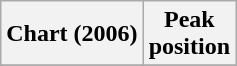<table class="wikitable plainrowheaders sortable">
<tr>
<th scope="col">Chart (2006)</th>
<th scope="col">Peak<br>position</th>
</tr>
<tr>
</tr>
</table>
